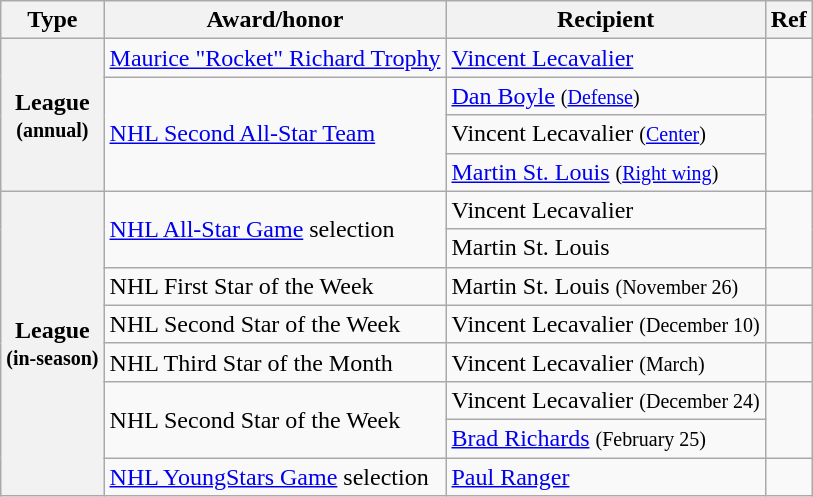<table class="wikitable">
<tr>
<th scope="col">Type</th>
<th scope="col">Award/honor</th>
<th scope="col">Recipient</th>
<th scope="col">Ref</th>
</tr>
<tr>
<th scope="row" rowspan="4">League<br><small>(annual)</small></th>
<td><a href='#'>Maurice "Rocket" Richard Trophy</a></td>
<td><a href='#'>Vincent Lecavalier</a></td>
<td></td>
</tr>
<tr>
<td rowspan="3"><a href='#'>NHL Second All-Star Team</a></td>
<td><a href='#'>Dan Boyle</a> <small>(<a href='#'>Defense</a>)</small></td>
<td rowspan="3"></td>
</tr>
<tr>
<td>Vincent Lecavalier <small>(<a href='#'>Center</a>)</small></td>
</tr>
<tr>
<td><a href='#'>Martin St. Louis</a> <small>(<a href='#'>Right wing</a>)</small></td>
</tr>
<tr>
<th scope="row" rowspan="8">League<br><small>(in-season)</small></th>
<td rowspan="2"><a href='#'>NHL All-Star Game</a> selection</td>
<td>Vincent Lecavalier</td>
<td rowspan="2"></td>
</tr>
<tr>
<td>Martin St. Louis</td>
</tr>
<tr>
<td>NHL First Star of the Week</td>
<td>Martin St. Louis <small>(November 26)</small></td>
<td></td>
</tr>
<tr>
<td>NHL Second Star of the Week</td>
<td>Vincent Lecavalier <small>(December 10)</small></td>
<td></td>
</tr>
<tr>
<td>NHL Third Star of the Month</td>
<td>Vincent Lecavalier <small>(March)</small></td>
<td></td>
</tr>
<tr>
<td rowspan="2">NHL Second Star of the Week</td>
<td>Vincent Lecavalier <small>(December 24)</small></td>
<td rowspan="2"></td>
</tr>
<tr>
<td><a href='#'>Brad Richards</a> <small>(February 25)</small></td>
</tr>
<tr>
<td><a href='#'>NHL YoungStars Game</a> selection</td>
<td><a href='#'>Paul Ranger</a></td>
<td></td>
</tr>
</table>
